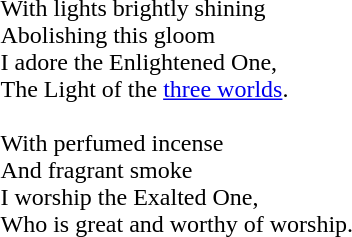<table style="text-align:left; margin:0px 5px 0px 5px" cellspacing="0" cellpadding="10">
<tr ---->
<td><em></em><br><br><em></em><br>
<em></em><br>
<em></em><br>
 <br>
<em></em><br>
<em></em><br>
<em></em><br>
<em></em></td>
<td><br>With lights brightly shining<br>
Abolishing this gloom<br>
I adore the Enlightened One,<br>
The Light of the <a href='#'>three worlds</a>.<br>
 <br>
With perfumed incense<br>
And fragrant smoke<br>
I worship the Exalted One,<br>
Who is great and worthy of worship.</td>
</tr>
</table>
